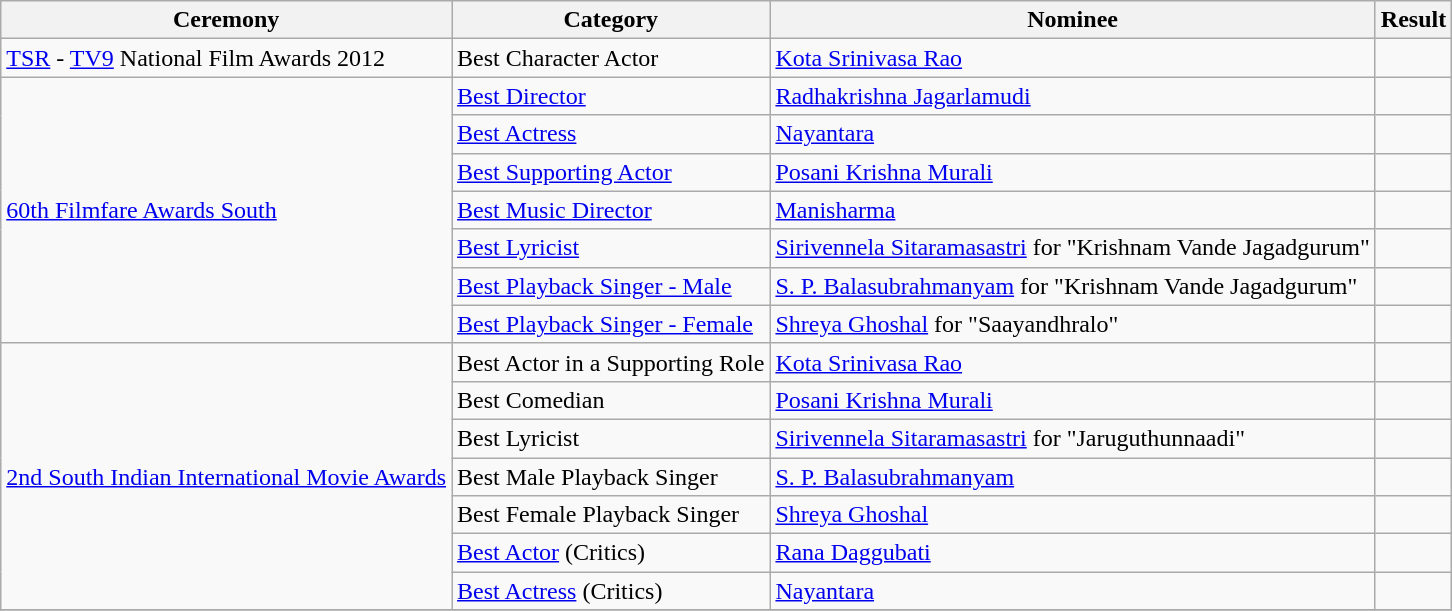<table class="wikitable">
<tr>
<th>Ceremony</th>
<th>Category</th>
<th>Nominee</th>
<th>Result</th>
</tr>
<tr>
<td rowspan="1"><a href='#'>TSR</a> - <a href='#'>TV9</a> National Film Awards 2012</td>
<td>Best Character Actor</td>
<td><a href='#'>Kota Srinivasa Rao</a></td>
<td></td>
</tr>
<tr>
<td rowspan="7"><a href='#'>60th Filmfare Awards South</a></td>
<td><a href='#'>Best Director</a></td>
<td><a href='#'>Radhakrishna Jagarlamudi</a></td>
<td></td>
</tr>
<tr>
<td><a href='#'>Best Actress</a></td>
<td><a href='#'>Nayantara</a></td>
<td></td>
</tr>
<tr>
<td><a href='#'>Best Supporting Actor</a></td>
<td><a href='#'>Posani Krishna Murali</a></td>
<td></td>
</tr>
<tr>
<td><a href='#'>Best Music Director</a></td>
<td><a href='#'>Manisharma</a></td>
<td></td>
</tr>
<tr>
<td><a href='#'>Best Lyricist</a></td>
<td><a href='#'>Sirivennela Sitaramasastri</a> for "Krishnam Vande Jagadgurum"</td>
<td></td>
</tr>
<tr>
<td><a href='#'>Best Playback Singer - Male</a></td>
<td><a href='#'>S. P. Balasubrahmanyam</a> for "Krishnam Vande Jagadgurum"</td>
<td></td>
</tr>
<tr>
<td><a href='#'>Best Playback Singer - Female</a></td>
<td><a href='#'>Shreya Ghoshal</a> for "Saayandhralo"</td>
<td></td>
</tr>
<tr>
<td rowspan="7"><a href='#'>2nd South Indian International Movie Awards</a></td>
<td>Best Actor in a Supporting Role</td>
<td><a href='#'>Kota Srinivasa Rao</a></td>
<td></td>
</tr>
<tr>
<td>Best Comedian</td>
<td><a href='#'>Posani Krishna Murali</a></td>
<td></td>
</tr>
<tr>
<td>Best Lyricist</td>
<td><a href='#'>Sirivennela Sitaramasastri</a> for "Jaruguthunnaadi"</td>
<td></td>
</tr>
<tr>
<td>Best Male Playback Singer</td>
<td><a href='#'>S. P. Balasubrahmanyam</a></td>
<td></td>
</tr>
<tr>
<td>Best Female Playback Singer</td>
<td><a href='#'>Shreya Ghoshal</a></td>
<td></td>
</tr>
<tr>
<td><a href='#'>Best Actor</a> (Critics)</td>
<td><a href='#'>Rana Daggubati</a></td>
<td></td>
</tr>
<tr>
<td><a href='#'>Best Actress</a> (Critics)</td>
<td><a href='#'>Nayantara</a></td>
<td></td>
</tr>
<tr>
</tr>
</table>
